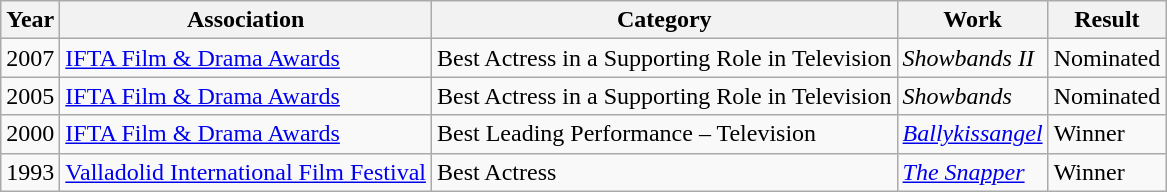<table class="wikitable">
<tr>
<th>Year</th>
<th>Association</th>
<th>Category</th>
<th>Work</th>
<th>Result</th>
</tr>
<tr>
<td>2007</td>
<td><a href='#'>IFTA Film & Drama Awards</a></td>
<td>Best Actress in a Supporting Role in Television</td>
<td><em>Showbands II</em></td>
<td>Nominated</td>
</tr>
<tr>
<td>2005</td>
<td><a href='#'>IFTA Film & Drama Awards</a></td>
<td>Best Actress in a Supporting Role in Television</td>
<td><em>Showbands</em></td>
<td>Nominated</td>
</tr>
<tr>
<td>2000</td>
<td><a href='#'>IFTA Film & Drama Awards</a></td>
<td>Best Leading Performance – Television</td>
<td><em><a href='#'>Ballykissangel</a></em></td>
<td>Winner</td>
</tr>
<tr>
<td>1993</td>
<td><a href='#'>Valladolid International Film Festival</a></td>
<td>Best Actress</td>
<td><a href='#'><em>The Snapper</em></a></td>
<td>Winner</td>
</tr>
</table>
